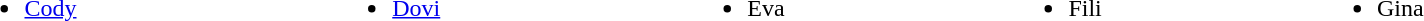<table width="90%">
<tr>
<td><br><ul><li><a href='#'>Cody</a></li></ul></td>
<td><br><ul><li><a href='#'>Dovi</a></li></ul></td>
<td><br><ul><li>Eva</li></ul></td>
<td><br><ul><li>Fili</li></ul></td>
<td><br><ul><li>Gina</li></ul></td>
</tr>
</table>
